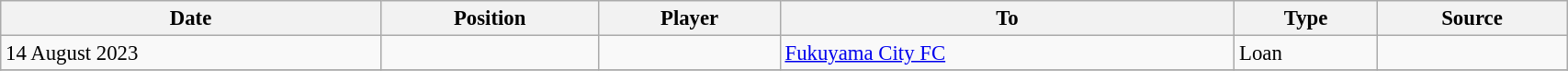<table class="wikitable sortable" style="width:90%; text-align:center; font-size:95%; text-align:left;">
<tr>
<th>Date</th>
<th>Position</th>
<th>Player</th>
<th>To</th>
<th>Type</th>
<th>Source</th>
</tr>
<tr>
<td>14 August 2023</td>
<td></td>
<td></td>
<td> <a href='#'>Fukuyama City FC</a></td>
<td>Loan</td>
<td></td>
</tr>
<tr>
</tr>
</table>
